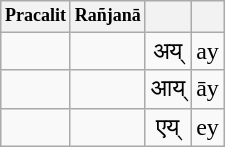<table class="wikitable" style="text-align: center; font-size: 16px; float: left; margin-right: 1em;">
<tr style="font-size: 12px">
<th>Pracalit</th>
<th>Rañjanā</th>
<th></th>
<th></th>
</tr>
<tr>
<td></td>
<td></td>
<td>अय्</td>
<td>ay</td>
</tr>
<tr>
<td></td>
<td></td>
<td>आय्</td>
<td>āy</td>
</tr>
<tr>
<td></td>
<td></td>
<td>एय्</td>
<td>ey</td>
</tr>
</table>
